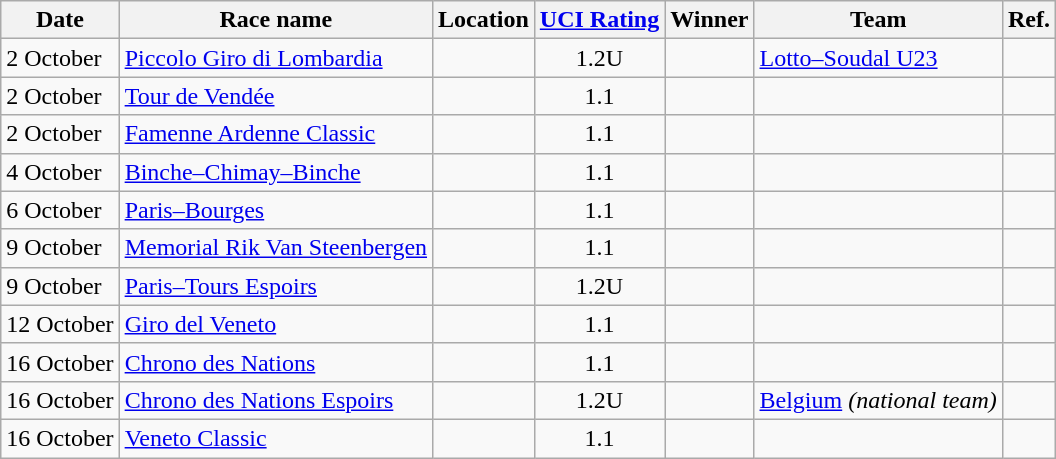<table class="wikitable sortable">
<tr>
<th>Date</th>
<th>Race name</th>
<th>Location</th>
<th><a href='#'>UCI Rating</a></th>
<th>Winner</th>
<th>Team</th>
<th class="unsortable">Ref.</th>
</tr>
<tr>
<td>2 October</td>
<td><a href='#'>Piccolo Giro di Lombardia</a></td>
<td></td>
<td align="center">1.2U</td>
<td></td>
<td><a href='#'>Lotto–Soudal U23</a></td>
<td align="center"></td>
</tr>
<tr>
<td>2 October</td>
<td><a href='#'>Tour de Vendée</a></td>
<td></td>
<td align="center">1.1</td>
<td></td>
<td></td>
<td align="center"></td>
</tr>
<tr>
<td>2 October</td>
<td><a href='#'>Famenne Ardenne Classic</a></td>
<td></td>
<td align="center">1.1</td>
<td></td>
<td></td>
<td align="center"></td>
</tr>
<tr>
<td>4 October</td>
<td><a href='#'>Binche–Chimay–Binche</a></td>
<td></td>
<td align="center">1.1</td>
<td></td>
<td></td>
<td align="center"></td>
</tr>
<tr>
<td>6 October</td>
<td><a href='#'>Paris–Bourges</a></td>
<td></td>
<td align="center">1.1</td>
<td></td>
<td></td>
<td align="center"></td>
</tr>
<tr>
<td>9 October</td>
<td><a href='#'>Memorial Rik Van Steenbergen</a></td>
<td></td>
<td align="center">1.1</td>
<td></td>
<td></td>
<td align="center"></td>
</tr>
<tr>
<td>9 October</td>
<td><a href='#'>Paris–Tours Espoirs</a></td>
<td></td>
<td align="center">1.2U</td>
<td></td>
<td></td>
<td align="center"></td>
</tr>
<tr>
<td>12 October</td>
<td><a href='#'>Giro del Veneto</a></td>
<td></td>
<td align="center">1.1</td>
<td></td>
<td></td>
<td align="center"></td>
</tr>
<tr>
<td>16 October</td>
<td><a href='#'>Chrono des Nations</a></td>
<td></td>
<td align="center">1.1</td>
<td></td>
<td></td>
<td align="center"></td>
</tr>
<tr>
<td>16 October</td>
<td><a href='#'>Chrono des Nations Espoirs</a></td>
<td></td>
<td align="center">1.2U</td>
<td></td>
<td><a href='#'>Belgium</a> <em>(national team)</em></td>
<td align="center"></td>
</tr>
<tr>
<td>16 October</td>
<td><a href='#'>Veneto Classic</a></td>
<td></td>
<td align="center">1.1</td>
<td></td>
<td></td>
<td align="center"></td>
</tr>
</table>
